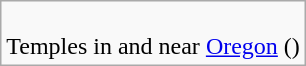<table class="wikitable floatright">
<tr>
<td><br>Temples in and near <a href='#'>Oregon</a> ()
</td>
</tr>
</table>
